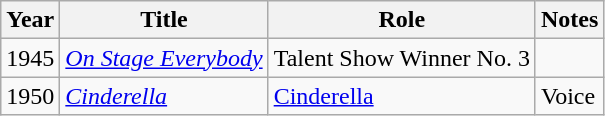<table class="wikitable sortable">
<tr>
<th>Year</th>
<th>Title</th>
<th>Role</th>
<th>Notes</th>
</tr>
<tr>
<td>1945</td>
<td><em><a href='#'>On Stage Everybody</a></em></td>
<td>Talent Show Winner No. 3</td>
<td></td>
</tr>
<tr>
<td>1950</td>
<td><em><a href='#'>Cinderella</a></em></td>
<td><a href='#'>Cinderella</a></td>
<td>Voice</td>
</tr>
</table>
